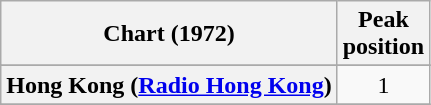<table class="wikitable sortable plainrowheaders" style="text-align:center">
<tr>
<th>Chart (1972)</th>
<th>Peak<br>position</th>
</tr>
<tr>
</tr>
<tr>
<th scope="row">Hong Kong (<a href='#'>Radio Hong Kong</a>)</th>
<td>1</td>
</tr>
<tr>
</tr>
</table>
